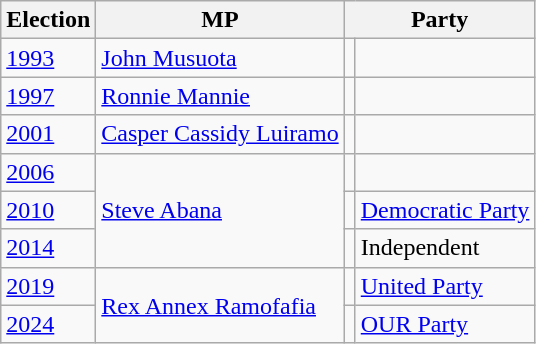<table class="wikitable sortable">
<tr>
<th>Election</th>
<th>MP</th>
<th colspan=2>Party</th>
</tr>
<tr>
<td><a href='#'>1993</a></td>
<td><a href='#'>John Musuota</a></td>
<td></td>
<td></td>
</tr>
<tr>
<td><a href='#'>1997</a></td>
<td><a href='#'>Ronnie Mannie</a></td>
<td></td>
<td></td>
</tr>
<tr>
<td><a href='#'>2001</a></td>
<td><a href='#'>Casper Cassidy Luiramo</a></td>
<td></td>
<td></td>
</tr>
<tr>
<td><a href='#'>2006</a></td>
<td rowspan="3"><a href='#'>Steve Abana</a></td>
<td></td>
<td></td>
</tr>
<tr>
<td><a href='#'>2010</a></td>
<td bgcolor=></td>
<td><a href='#'>Democratic Party</a></td>
</tr>
<tr>
<td><a href='#'>2014</a></td>
<td bgcolor=></td>
<td>Independent</td>
</tr>
<tr>
<td><a href='#'>2019</a></td>
<td rowspan="2"><a href='#'>Rex Annex Ramofafia</a></td>
<td bgcolor=></td>
<td><a href='#'>United Party</a></td>
</tr>
<tr>
<td><a href='#'>2024</a></td>
<td bgcolor=></td>
<td><a href='#'>OUR Party</a></td>
</tr>
</table>
